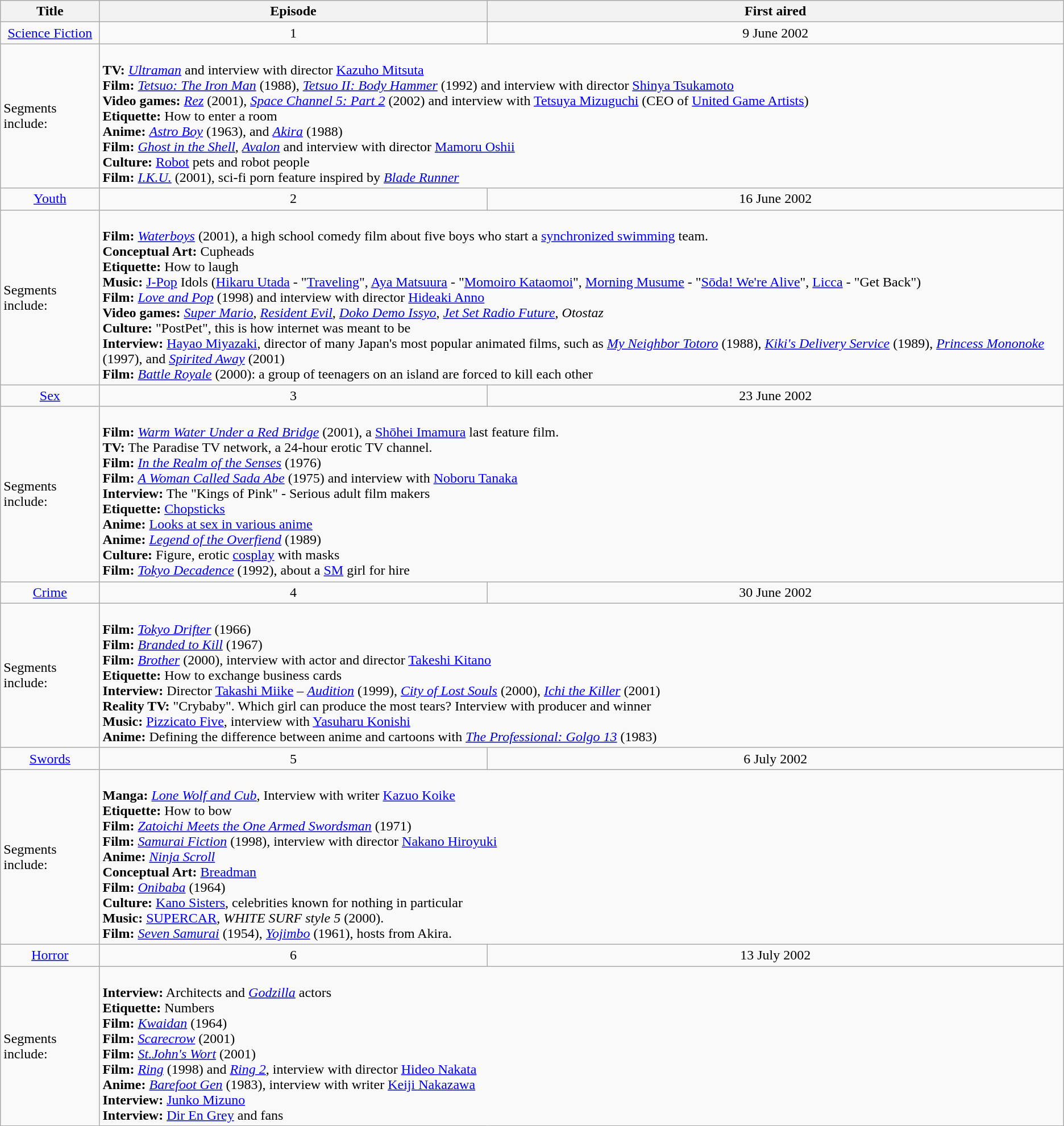<table class="wikitable" border="1">
<tr ">
<th>Title</th>
<th>Episode</th>
<th colspan="2">First aired</th>
</tr>
<tr style="text-align:center;">
<td><a href='#'>Science Fiction</a></td>
<td>1</td>
<td colspan="2">9 June 2002</td>
</tr>
<tr>
<td>Segments include:</td>
<td colspan="3"><br>
<strong>TV:</strong> <em><a href='#'>Ultraman</a></em> and interview with director <a href='#'>Kazuho Mitsuta</a><br>
<strong>Film:</strong> <em><a href='#'>Tetsuo: The Iron Man</a></em> (1988), <em><a href='#'>Tetsuo II: Body Hammer</a></em> (1992) and interview with director <a href='#'>Shinya Tsukamoto</a><br>
<strong>Video games:</strong> <a href='#'><em>Rez</em></a> (2001), <em><a href='#'>Space Channel 5: Part 2</a></em> (2002) and interview with <a href='#'>Tetsuya Mizuguchi</a> (CEO of <a href='#'>United Game Artists</a>)<br>
<strong>Etiquette:</strong> How to enter a room<br>
<strong>Anime:</strong> <em><a href='#'>Astro Boy</a></em> (1963), and <em><a href='#'>Akira</a></em> (1988)<br>
<strong>Film:</strong> <em><a href='#'>Ghost in the Shell</a></em>, <em><a href='#'>Avalon</a></em> and interview with director <a href='#'>Mamoru Oshii</a><br>
<strong>Culture:</strong> <a href='#'>Robot</a> pets and robot people<br>
<strong>Film:</strong> <em><a href='#'>I.K.U.</a></em> (2001), sci-fi porn feature inspired by <em><a href='#'>Blade Runner</a></em></td>
</tr>
<tr style="text-align:center;">
<td><a href='#'>Youth</a></td>
<td>2</td>
<td colspan="2">16 June 2002</td>
</tr>
<tr>
<td>Segments include:</td>
<td colspan="3"><br>
<strong>Film:</strong> <em><a href='#'>Waterboys</a></em> (2001), a high school comedy film about five boys who start a <a href='#'>synchronized swimming</a> team.<br>
<strong>Conceptual Art:</strong> Cupheads <br>
<strong>Etiquette:</strong> How to laugh <br>
<strong>Music:</strong> <a href='#'>J-Pop</a> Idols (<a href='#'>Hikaru Utada</a> - "<a href='#'>Traveling</a>", <a href='#'>Aya Matsuura</a> - "<a href='#'>Momoiro Kataomoi</a>", <a href='#'>Morning Musume</a> - "<a href='#'>Sōda! We're Alive</a>", <a href='#'>Licca</a> - "Get Back")<br>
<strong>Film:</strong> <em><a href='#'>Love and Pop</a></em> (1998) and interview with director <a href='#'>Hideaki Anno</a> <br>
<strong>Video games:</strong> <em><a href='#'>Super Mario</a></em>, <em><a href='#'>Resident Evil</a></em>, <em><a href='#'>Doko Demo Issyo</a></em>, <em><a href='#'>Jet Set Radio Future</a></em>, <em>Otostaz</em><br>
<strong>Culture:</strong> "PostPet", this is how internet was meant to be <br>
<strong>Interview:</strong> <a href='#'>Hayao Miyazaki</a>, director of many Japan's most popular animated films, such as <em><a href='#'>My Neighbor Totoro</a></em> (1988), <em><a href='#'>Kiki's Delivery Service</a></em> (1989), <em><a href='#'>Princess Mononoke</a></em> (1997), and <em><a href='#'>Spirited Away</a></em> (2001)<br>
<strong>Film:</strong> <em><a href='#'>Battle Royale</a></em> (2000): a group of teenagers on an island are forced to kill each other</td>
</tr>
<tr style="text-align:center;">
<td><a href='#'>Sex</a></td>
<td>3</td>
<td colspan="2">23 June 2002</td>
</tr>
<tr>
<td>Segments include:</td>
<td colspan="3"><br><strong>Film:</strong> <em><a href='#'>Warm Water Under a Red Bridge</a></em> (2001), a <a href='#'>Shōhei Imamura</a> last feature film.<br>
<strong>TV:</strong> The Paradise TV network, a 24-hour erotic TV channel.<br>
<strong>Film:</strong> <em><a href='#'>In the Realm of the Senses</a></em> (1976)<br>
<strong>Film:</strong> <em><a href='#'>A Woman Called Sada Abe</a></em> (1975) and interview with <a href='#'>Noboru Tanaka</a> <br>
<strong>Interview:</strong> The "Kings of Pink" - Serious adult film makers <br>
<strong>Etiquette:</strong> <a href='#'>Chopsticks</a> <br>
<strong>Anime:</strong> <a href='#'>Looks at sex in various anime</a> <br>
<strong>Anime:</strong> <em><a href='#'>Legend of the Overfiend</a></em> (1989) <br>
<strong>Culture:</strong> Figure, erotic <a href='#'>cosplay</a> with masks <br>
<strong>Film:</strong> <em><a href='#'>Tokyo Decadence</a></em> (1992), about a <a href='#'>SM</a> girl for hire</td>
</tr>
<tr style="text-align:center;">
<td><a href='#'>Crime</a></td>
<td>4</td>
<td colspan="2">30 June 2002</td>
</tr>
<tr>
<td>Segments include:</td>
<td colspan="3"><br>
<strong>Film:</strong> <em><a href='#'>Tokyo Drifter</a></em> (1966) <br>
<strong>Film:</strong> <em><a href='#'>Branded to Kill</a></em> (1967) <br>
<strong>Film:</strong> <em><a href='#'>Brother</a></em> (2000), interview with actor and director <a href='#'>Takeshi Kitano</a> <br>
<strong>Etiquette:</strong> How to exchange business cards <br>
<strong>Interview:</strong> Director <a href='#'>Takashi Miike</a> – <em><a href='#'>Audition</a></em> (1999), <em><a href='#'>City of Lost Souls</a></em> (2000), <em><a href='#'>Ichi the Killer</a></em> (2001) <br>
<strong>Reality TV:</strong> "Crybaby". Which girl can produce the most tears? Interview with producer and winner <br>
<strong>Music:</strong> <a href='#'>Pizzicato Five</a>, interview with <a href='#'>Yasuharu Konishi</a> <br>
<strong>Anime:</strong> Defining the difference between anime and cartoons with <em><a href='#'>The Professional: Golgo 13</a></em> (1983)</td>
</tr>
<tr style="text-align:center;">
<td><a href='#'>Swords</a></td>
<td>5</td>
<td colspan="2">6 July 2002</td>
</tr>
<tr>
<td>Segments include:</td>
<td colspan="3"><br>
<strong>Manga:</strong> <em><a href='#'>Lone Wolf and Cub</a></em>, Interview with writer <a href='#'>Kazuo Koike</a> <br>
<strong>Etiquette:</strong> How to bow <br>
<strong>Film:</strong> <em><a href='#'>Zatoichi Meets the One Armed Swordsman</a></em> (1971) <br>
<strong>Film:</strong> <em><a href='#'>Samurai Fiction</a></em> (1998), interview with director <a href='#'>Nakano Hiroyuki</a> <br>
<strong>Anime:</strong> <em><a href='#'>Ninja Scroll</a></em> <br>
<strong>Conceptual Art:</strong> <a href='#'>Breadman</a> <br>
<strong>Film:</strong> <em><a href='#'>Onibaba</a></em> (1964) <br>
<strong>Culture:</strong> <a href='#'>Kano Sisters</a>, celebrities known for nothing in particular <br>
<strong>Music:</strong> <a href='#'>SUPERCAR</a>,  <em>WHITE SURF style 5</em> (2000). <br>
<strong>Film:</strong> <em><a href='#'>Seven Samurai</a></em> (1954), <em><a href='#'>Yojimbo</a></em> (1961), hosts from Akira.</td>
</tr>
<tr style="text-align:center;">
<td><a href='#'>Horror</a></td>
<td>6</td>
<td colspan="2">13 July 2002</td>
</tr>
<tr>
<td>Segments include:</td>
<td colspan="3"><br><strong>Interview:</strong> Architects and <em><a href='#'>Godzilla</a></em> actors <br>
<strong>Etiquette:</strong> Numbers <br>
<strong>Film:</strong> <em><a href='#'>Kwaidan</a></em> (1964) <br>
<strong>Film:</strong> <em><a href='#'>Scarecrow</a></em> (2001) <br>
<strong>Film:</strong> <em><a href='#'>St.John's Wort</a></em> (2001) <br>
<strong>Film:</strong> <em><a href='#'>Ring</a></em> (1998) and <em><a href='#'>Ring 2</a></em>, interview with director <a href='#'>Hideo Nakata</a> <br>
<strong>Anime:</strong> <em><a href='#'>Barefoot Gen</a></em> (1983), interview with writer <a href='#'>Keiji Nakazawa</a> <br>
<strong>Interview:</strong> <a href='#'>Junko Mizuno</a> <br>
<strong>Interview:</strong> <a href='#'>Dir En Grey</a> and fans <br></td>
</tr>
</table>
